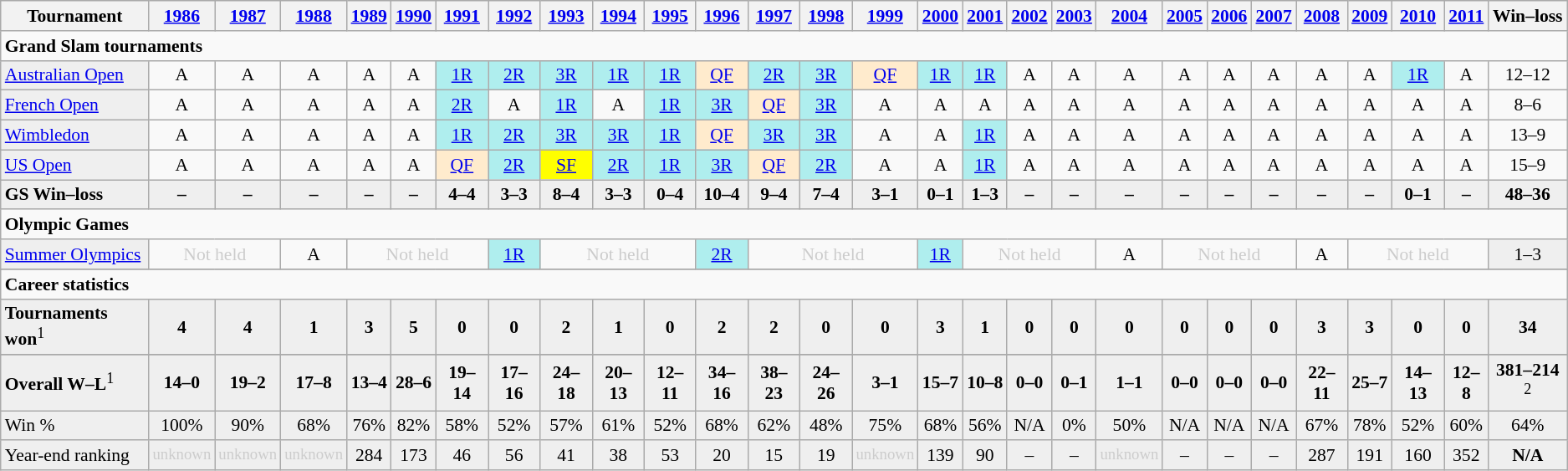<table class="wikitable" style="font-size:90%">
<tr bgcolor="#efefef">
<th>Tournament</th>
<th><a href='#'>1986</a></th>
<th><a href='#'>1987</a></th>
<th><a href='#'>1988</a></th>
<th><a href='#'>1989</a></th>
<th><a href='#'>1990</a></th>
<th><a href='#'>1991</a></th>
<th><a href='#'>1992</a></th>
<th><a href='#'>1993</a></th>
<th><a href='#'>1994</a></th>
<th><a href='#'>1995</a></th>
<th><a href='#'>1996</a></th>
<th><a href='#'>1997</a></th>
<th><a href='#'>1998</a></th>
<th><a href='#'>1999</a></th>
<th><a href='#'>2000</a></th>
<th><a href='#'>2001</a></th>
<th><a href='#'>2002</a></th>
<th><a href='#'>2003</a></th>
<th><a href='#'>2004</a></th>
<th><a href='#'>2005</a></th>
<th><a href='#'>2006</a></th>
<th><a href='#'>2007</a></th>
<th><a href='#'>2008</a></th>
<th><a href='#'>2009</a></th>
<th><a href='#'>2010</a></th>
<th><a href='#'>2011</a></th>
<th>Win–loss</th>
</tr>
<tr>
<td colspan="28"><strong>Grand Slam tournaments</strong></td>
</tr>
<tr>
<td style="background:#EFEFEF;"><a href='#'>Australian Open</a></td>
<td align="center">A</td>
<td align="center">A</td>
<td align="center">A</td>
<td align="center">A</td>
<td align="center">A</td>
<td align="center" style="background:#afeeee;"><a href='#'>1R</a></td>
<td align="center" style="background:#afeeee;"><a href='#'>2R</a></td>
<td align="center" style="background:#afeeee;"><a href='#'>3R</a></td>
<td align="center" style="background:#afeeee;"><a href='#'>1R</a></td>
<td align="center" style="background:#afeeee;"><a href='#'>1R</a></td>
<td align="center" style="background:#ffebcd;"><a href='#'>QF</a></td>
<td align="center" style="background:#afeeee;"><a href='#'>2R</a></td>
<td align="center" style="background:#afeeee;"><a href='#'>3R</a></td>
<td align="center" style="background:#ffebcd;"><a href='#'>QF</a></td>
<td align="center" style="background:#afeeee;"><a href='#'>1R</a></td>
<td align="center" style="background:#afeeee;"><a href='#'>1R</a></td>
<td align="center">A</td>
<td align="center">A</td>
<td align="center">A</td>
<td align="center">A</td>
<td align="center">A</td>
<td align="center">A</td>
<td align="center">A</td>
<td align="center">A</td>
<td align="center" style="background:#afeeee;"><a href='#'>1R</a></td>
<td align="center">A</td>
<td align="center">12–12</td>
</tr>
<tr>
<td style="background:#EFEFEF;"><a href='#'>French Open</a></td>
<td align="center">A</td>
<td align="center">A</td>
<td align="center">A</td>
<td align="center">A</td>
<td align="center">A</td>
<td align="center" style="background:#afeeee;"><a href='#'>2R</a></td>
<td align="center">A</td>
<td align="center" style="background:#afeeee;"><a href='#'>1R</a></td>
<td align="center">A</td>
<td align="center" style="background:#afeeee;"><a href='#'>1R</a></td>
<td align="center" style="background:#afeeee;"><a href='#'>3R</a></td>
<td align="center" style="background:#ffebcd;"><a href='#'>QF</a></td>
<td align="center" style="background:#afeeee;"><a href='#'>3R</a></td>
<td align="center">A</td>
<td align="center">A</td>
<td align="center">A</td>
<td align="center">A</td>
<td align="center">A</td>
<td align="center">A</td>
<td align="center">A</td>
<td align="center">A</td>
<td align="center">A</td>
<td align="center">A</td>
<td align="center">A</td>
<td align="center">A</td>
<td align="center">A</td>
<td align="center">8–6</td>
</tr>
<tr>
<td style="background:#EFEFEF;"><a href='#'>Wimbledon</a></td>
<td align="center">A</td>
<td align="center">A</td>
<td align="center">A</td>
<td align="center">A</td>
<td align="center">A</td>
<td align="center" style="background:#afeeee;"><a href='#'>1R</a></td>
<td align="center" style="background:#afeeee;"><a href='#'>2R</a></td>
<td align="center" style="background:#afeeee;"><a href='#'>3R</a></td>
<td align="center" style="background:#afeeee;"><a href='#'>3R</a></td>
<td align="center" style="background:#afeeee;"><a href='#'>1R</a></td>
<td align="center" style="background:#ffebcd;"><a href='#'>QF</a></td>
<td align="center" style="background:#afeeee;"><a href='#'>3R</a></td>
<td align="center" style="background:#afeeee;"><a href='#'>3R</a></td>
<td align="center">A</td>
<td align="center">A</td>
<td align="center" style="background:#afeeee;"><a href='#'>1R</a></td>
<td align="center">A</td>
<td align="center">A</td>
<td align="center">A</td>
<td align="center">A</td>
<td align="center">A</td>
<td align="center">A</td>
<td align="center">A</td>
<td align="center">A</td>
<td align="center">A</td>
<td align="center">A</td>
<td align="center">13–9</td>
</tr>
<tr>
<td style="background:#EFEFEF;"><a href='#'>US Open</a></td>
<td align="center">A</td>
<td align="center">A</td>
<td align="center">A</td>
<td align="center">A</td>
<td align="center">A</td>
<td align="center" style="background:#ffebcd;"><a href='#'>QF</a></td>
<td align="center" style="background:#afeeee;"><a href='#'>2R</a></td>
<td align="center" style="background:yellow;"><a href='#'>SF</a></td>
<td align="center" style="background:#afeeee;"><a href='#'>2R</a></td>
<td align="center" style="background:#afeeee;"><a href='#'>1R</a></td>
<td align="center" style="background:#afeeee;"><a href='#'>3R</a></td>
<td align="center" style="background:#ffebcd;"><a href='#'>QF</a></td>
<td align="center" style="background:#afeeee;"><a href='#'>2R</a></td>
<td align="center">A</td>
<td align="center">A</td>
<td align="center" style="background:#afeeee;"><a href='#'>1R</a></td>
<td align="center">A</td>
<td align="center">A</td>
<td align="center">A</td>
<td align="center">A</td>
<td align="center">A</td>
<td align="center">A</td>
<td align="center">A</td>
<td align="center">A</td>
<td align="center">A</td>
<td align="center">A</td>
<td align="center">15–9</td>
</tr>
<tr bgcolor="#efefef">
<td><strong>GS Win–loss</strong></td>
<td align="center"><strong> – </strong></td>
<td align="center"><strong> – </strong></td>
<td align="center"><strong> – </strong></td>
<td align="center"><strong> – </strong></td>
<td align="center"><strong> – </strong></td>
<td align="center"><strong> 4–4 </strong></td>
<td align="center"><strong> 3–3 </strong></td>
<td align="center"><strong> 8–4 </strong></td>
<td align="center"><strong> 3–3 </strong></td>
<td align="center"><strong> 0–4 </strong></td>
<td align="center"><strong> 10–4 </strong></td>
<td align="center"><strong> 9–4 </strong></td>
<td align="center"><strong> 7–4 </strong></td>
<td align="center"><strong> 3–1 </strong></td>
<td align="center"><strong> 0–1 </strong></td>
<td align="center"><strong> 1–3 </strong></td>
<td align="center"><strong> – </strong></td>
<td align="center"><strong> – </strong></td>
<td align="center"><strong> – </strong></td>
<td align="center"><strong> – </strong></td>
<td align="center"><strong> – </strong></td>
<td align="center"><strong> – </strong></td>
<td align="center"><strong> – </strong></td>
<td align="center"><strong> – </strong></td>
<td align="center"><strong> 0–1 </strong></td>
<td align="center"><strong> – </strong></td>
<td align="center"><strong> 48–36 </strong></td>
</tr>
<tr>
<td colspan="28"><strong>Olympic Games</strong></td>
</tr>
<tr>
<td style="background:#EFEFEF;"><a href='#'>Summer Olympics</a></td>
<td align="center" colspan="2" style="color:#cccccc;">Not held</td>
<td align="center" ;">A</td>
<td align="center" colspan="3" style="color:#cccccc;">Not held</td>
<td align="center" style="background:#afeeee;"><a href='#'>1R</a></td>
<td align="center" colspan="3" style="color:#cccccc;">Not held</td>
<td align="center" style="background:#afeeee;"><a href='#'>2R</a></td>
<td align="center" colspan="3" style="color:#cccccc;">Not held</td>
<td align="center" style="background:#afeeee;"><a href='#'>1R</a></td>
<td align="center" colspan="3" style="color:#cccccc;">Not held</td>
<td align="center" ;">A</td>
<td align="center" colspan="3" style="color:#cccccc;">Not held</td>
<td align="center" ;">A</td>
<td align="center" colspan="3" style="color:#cccccc;">Not held</td>
<td align="center" style="background:#EFEFEF;">1–3</td>
</tr>
<tr>
</tr>
<tr>
<td colspan="28"><strong>Career statistics</strong></td>
</tr>
<tr bgcolor="#efefef">
<td><strong>Tournaments won</strong><sup>1</sup></td>
<td align="center"><strong>4</strong></td>
<td align="center"><strong>4</strong></td>
<td align="center"><strong>1</strong></td>
<td align="center"><strong>3</strong></td>
<td align="center"><strong>5</strong></td>
<td align="center"><strong>0</strong></td>
<td align="center"><strong>0</strong></td>
<td align="center"><strong>2</strong></td>
<td align="center"><strong>1</strong></td>
<td align="center"><strong>0</strong></td>
<td align="center"><strong>2</strong></td>
<td align="center"><strong>2</strong></td>
<td align="center"><strong>0</strong></td>
<td align="center"><strong>0</strong></td>
<td align="center"><strong>3</strong></td>
<td align="center"><strong>1</strong></td>
<td align="center"><strong>0</strong></td>
<td align="center"><strong>0</strong></td>
<td align="center"><strong>0</strong></td>
<td align="center"><strong>0</strong></td>
<td align="center"><strong>0</strong></td>
<td align="center"><strong>0</strong></td>
<td align="center"><strong>3</strong></td>
<td align="center"><strong>3</strong></td>
<td align="center"><strong>0</strong></td>
<td align="center"><strong>0</strong></td>
<td align="center"><strong>34</strong></td>
</tr>
<tr bgcolor="#efefef">
</tr>
<tr bgcolor="#efefef">
<td><strong>Overall W–L</strong><sup>1</sup></td>
<td align="center"><strong>14–0</strong></td>
<td align="center"><strong>19–2</strong></td>
<td align="center"><strong>17–8</strong></td>
<td align="center"><strong>13–4</strong></td>
<td align="center"><strong>28–6</strong></td>
<td align="center"><strong>19–14</strong></td>
<td align="center"><strong>17–16</strong></td>
<td align="center"><strong>24–18</strong></td>
<td align="center"><strong>20–13</strong></td>
<td align="center"><strong>12–11</strong></td>
<td align="center"><strong>34–16</strong></td>
<td align="center"><strong>38–23</strong></td>
<td align="center"><strong>24–26</strong></td>
<td align="center"><strong>3–1</strong></td>
<td align="center"><strong>15–7</strong></td>
<td align="center"><strong>10–8</strong></td>
<td align="center"><strong>0–0</strong></td>
<td align="center"><strong>0–1</strong></td>
<td align="center"><strong>1–1</strong></td>
<td align="center"><strong>0–0</strong></td>
<td align="center"><strong>0–0</strong></td>
<td align="center"><strong>0–0</strong></td>
<td align="center"><strong>22–11</strong></td>
<td align="center"><strong>25–7</strong></td>
<td align="center"><strong>14–13</strong></td>
<td align="center"><strong>12–8</strong></td>
<td align="center"><strong> 381–214 </strong><sup>2</sup></td>
</tr>
<tr bgcolor="#efefef">
<td>Win %</td>
<td align="center">100%</td>
<td align="center">90%</td>
<td align="center">68%</td>
<td align="center">76%</td>
<td align="center">82%</td>
<td align="center">58%</td>
<td align="center">52%</td>
<td align="center">57%</td>
<td align="center">61%</td>
<td align="center">52%</td>
<td align="center">68%</td>
<td align="center">62%</td>
<td align="center">48%</td>
<td align="center">75%</td>
<td align="center">68%</td>
<td align="center">56%</td>
<td align="center">N/A</td>
<td align="center">0%</td>
<td align="center">50%</td>
<td align="center">N/A</td>
<td align="center">N/A</td>
<td align="center">N/A</td>
<td align="center">67%</td>
<td align="center">78%</td>
<td align="center">52%</td>
<td align="center">60%</td>
<td align="center">64%</td>
</tr>
<tr bgcolor="#efefef">
<td style="background:#EFEFEF;">Year-end ranking</td>
<td align="center" colspan="1" style="color:#cccccc;font-size:87%;">unknown</td>
<td align="center" colspan="1" style="color:#cccccc;font-size:87%;">unknown</td>
<td align="center" colspan="1" style="color:#cccccc;font-size:87%;">unknown</td>
<td align="center" colspan="1">284</td>
<td align="center" colspan="1">173</td>
<td align="center" colspan="1">46</td>
<td align="center" colspan="1">56</td>
<td align="center" colspan="1">41</td>
<td align="center" colspan="1">38</td>
<td align="center" colspan="1">53</td>
<td align="center" colspan="1">20</td>
<td align="center" colspan="1">15</td>
<td align="center" colspan="1">19</td>
<td align="center" colspan="1" style="color:#cccccc;font-size:87%;">unknown</td>
<td align="center" colspan="1">139</td>
<td align="center" colspan="1">90</td>
<td align="center" colspan="1">–</td>
<td align="center" colspan="1">–</td>
<td align="center" colspan="1" style="color:#cccccc;font-size:87%;">unknown</td>
<td align="center" colspan="1">–</td>
<td align="center" colspan="1">–</td>
<td align="center" colspan="1">–</td>
<td align="center" colspan="1">287</td>
<td align="center" colspan="1">191</td>
<td align="center" colspan="1">160</td>
<td align="center" colspan="1">352</td>
<td align="center"><strong>N/A</strong></td>
</tr>
</table>
